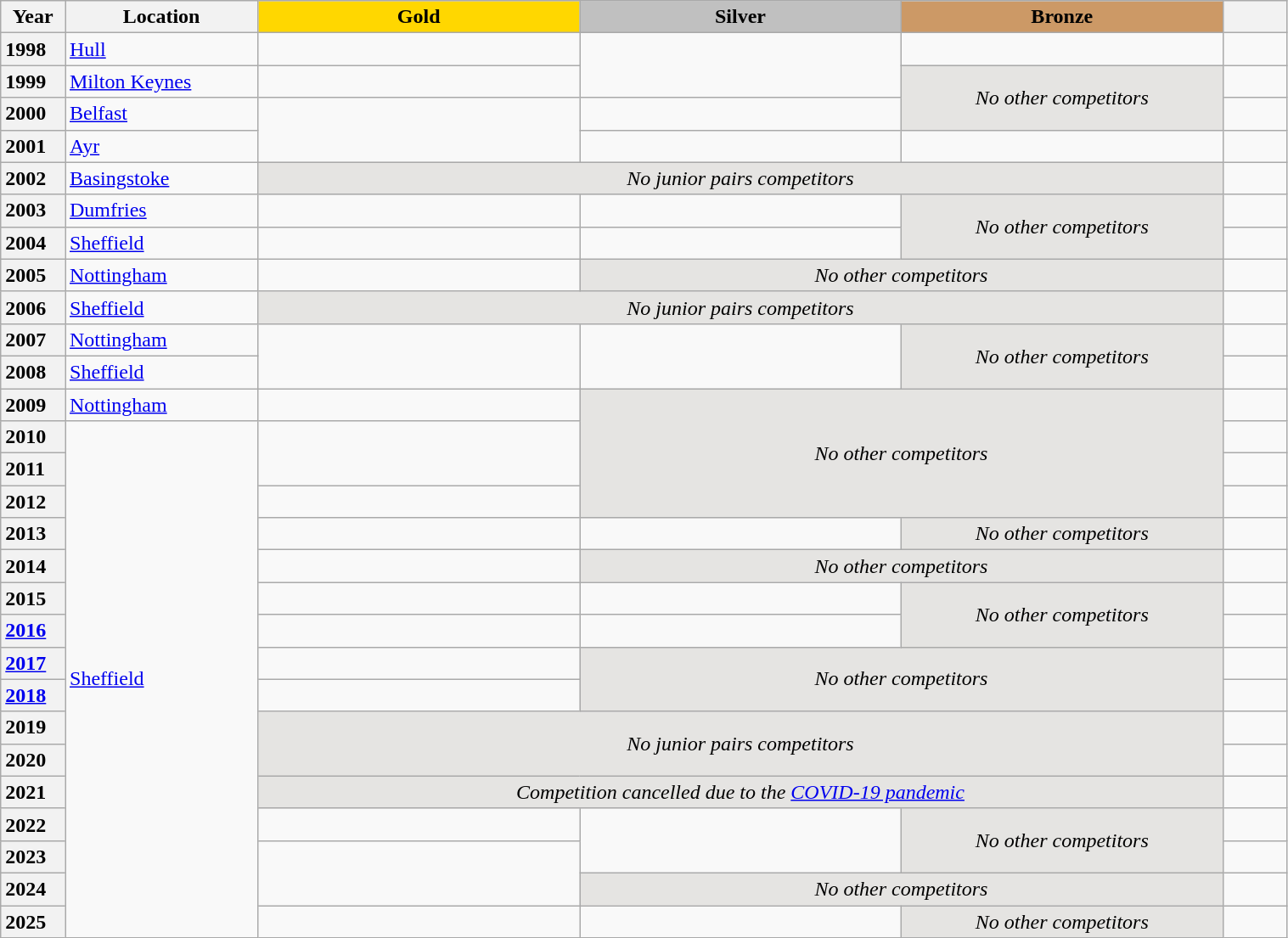<table class="wikitable unsortable" style="text-align:left; width:80%">
<tr>
<th scope="col" style="text-align:center; width:5%">Year</th>
<th scope="col" style="text-align:center; width:15%">Location</th>
<th scope="col" style="text-align:center; width:25%; background:gold">Gold</th>
<th scope="col" style="text-align:center; width:25%; background:silver">Silver</th>
<th scope="col" style="text-align:center; width:25%; background:#c96">Bronze</th>
<th scope="col" style="text-align:center; width:5%"></th>
</tr>
<tr>
<th scope="row" style="text-align:left">1998</th>
<td><a href='#'>Hull</a></td>
<td></td>
<td rowspan="2"></td>
<td></td>
<td></td>
</tr>
<tr>
<th scope="row" style="text-align:left">1999</th>
<td><a href='#'>Milton Keynes</a></td>
<td></td>
<td rowspan="2" align="center" bgcolor="e5e4e2"><em>No other competitors</em></td>
<td></td>
</tr>
<tr>
<th scope="row" style="text-align:left">2000</th>
<td><a href='#'>Belfast</a></td>
<td rowspan="2"></td>
<td></td>
<td></td>
</tr>
<tr>
<th scope="row" style="text-align:left">2001</th>
<td><a href='#'>Ayr</a></td>
<td></td>
<td></td>
<td></td>
</tr>
<tr>
<th scope="row" style="text-align:left">2002</th>
<td><a href='#'>Basingstoke</a></td>
<td colspan="3" align="center" bgcolor="e5e4e2"><em>No junior pairs competitors</em></td>
<td></td>
</tr>
<tr>
<th scope="row" style="text-align:left">2003</th>
<td><a href='#'>Dumfries</a></td>
<td></td>
<td></td>
<td rowspan="2" align="center" bgcolor="e5e4e2"><em>No other competitors</em></td>
<td></td>
</tr>
<tr>
<th scope="row" style="text-align:left">2004</th>
<td><a href='#'>Sheffield</a></td>
<td></td>
<td></td>
<td></td>
</tr>
<tr>
<th scope="row" style="text-align:left">2005</th>
<td><a href='#'>Nottingham</a></td>
<td></td>
<td colspan="2" align="center" bgcolor="e5e4e2"><em>No other competitors</em></td>
<td></td>
</tr>
<tr>
<th scope="row" style="text-align:left">2006</th>
<td><a href='#'>Sheffield</a></td>
<td colspan="3" align="center" bgcolor="e5e4e2"><em>No junior pairs competitors</em></td>
<td></td>
</tr>
<tr>
<th scope="row" style="text-align:left">2007</th>
<td><a href='#'>Nottingham</a></td>
<td rowspan="2"></td>
<td rowspan="2"></td>
<td rowspan="2" align="center" bgcolor="e5e4e2"><em>No other competitors</em></td>
<td></td>
</tr>
<tr>
<th scope="row" style="text-align:left">2008</th>
<td><a href='#'>Sheffield</a></td>
<td></td>
</tr>
<tr>
<th scope="row" style="text-align:left">2009</th>
<td><a href='#'>Nottingham</a></td>
<td></td>
<td colspan="2" rowspan="4" align="center" bgcolor="e5e4e2"><em>No other competitors</em></td>
<td></td>
</tr>
<tr>
<th scope="row" style="text-align:left">2010</th>
<td rowspan="16"><a href='#'>Sheffield</a></td>
<td rowspan="2"></td>
<td></td>
</tr>
<tr>
<th scope="row" style="text-align:left">2011</th>
<td></td>
</tr>
<tr>
<th scope="row" style="text-align:left">2012</th>
<td></td>
<td></td>
</tr>
<tr>
<th scope="row" style="text-align:left">2013</th>
<td></td>
<td></td>
<td align="center" bgcolor="e5e4e2"><em>No other competitors</em></td>
<td></td>
</tr>
<tr>
<th scope="row" style="text-align:left">2014</th>
<td></td>
<td colspan="2" align="center" bgcolor="e5e4e2"><em>No other competitors</em></td>
<td></td>
</tr>
<tr>
<th scope="row" style="text-align:left">2015</th>
<td></td>
<td></td>
<td rowspan="2" align="center" bgcolor="e5e4e2"><em>No other competitors</em></td>
<td></td>
</tr>
<tr>
<th scope="row" style="text-align:left"><a href='#'>2016</a></th>
<td></td>
<td></td>
<td></td>
</tr>
<tr>
<th scope="row" style="text-align:left"><a href='#'>2017</a></th>
<td></td>
<td colspan="2" rowspan="2" align="center" bgcolor="e5e4e2"><em>No other competitors</em></td>
<td></td>
</tr>
<tr>
<th scope="row" style="text-align:left"><a href='#'>2018</a></th>
<td></td>
<td></td>
</tr>
<tr>
<th scope="row" style="text-align:left">2019</th>
<td colspan="3" rowspan="2" align="center" bgcolor="e5e4e2"><em>No junior pairs competitors</em></td>
<td></td>
</tr>
<tr>
<th scope="row" style="text-align:left">2020</th>
<td></td>
</tr>
<tr>
<th scope="row" style="text-align:left">2021</th>
<td colspan="3" align="center" bgcolor="e5e4e2"><em>Competition cancelled due to the <a href='#'>COVID-19 pandemic</a></em></td>
<td></td>
</tr>
<tr>
<th scope="row" style="text-align:left">2022</th>
<td></td>
<td rowspan="2"></td>
<td rowspan="2" align="center" bgcolor="e5e4e2"><em>No other competitors</em></td>
<td></td>
</tr>
<tr>
<th scope="row" style="text-align:left">2023</th>
<td rowspan="2"></td>
<td></td>
</tr>
<tr>
<th scope="row" style="text-align:left">2024</th>
<td colspan="2" align="center" bgcolor="e5e4e2"><em>No other competitors</em></td>
<td></td>
</tr>
<tr>
<th scope="row" style="text-align:left">2025</th>
<td></td>
<td></td>
<td align="center" bgcolor="e5e4e2"><em>No other competitors</em></td>
<td></td>
</tr>
</table>
